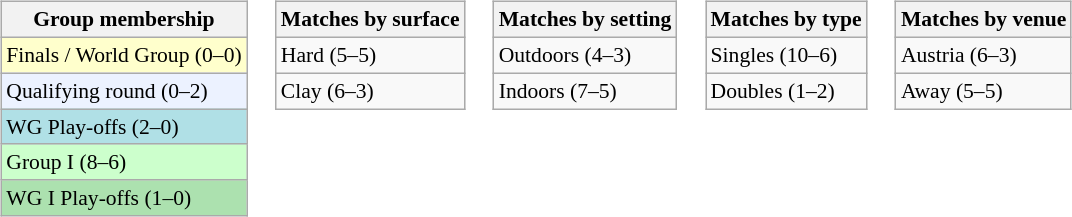<table>
<tr valign=top>
<td><br><table class="wikitable" style=font-size:90%>
<tr>
<th>Group membership</th>
</tr>
<tr bgcolor="#FFFFCC">
<td>Finals / World Group (0–0)</td>
</tr>
<tr bgcolor="#ECF2FF">
<td>Qualifying round (0–2)</td>
</tr>
<tr bgcolor="#B0E0E6">
<td>WG Play-offs (2–0)</td>
</tr>
<tr bgcolor="#CCFFCC">
<td>Group I (8–6)</td>
</tr>
<tr bgcolor="#ACE1AF">
<td>WG I Play-offs (1–0)</td>
</tr>
</table>
</td>
<td><br><table class="wikitable" style=font-size:90%>
<tr>
<th>Matches by surface</th>
</tr>
<tr>
<td>Hard (5–5)</td>
</tr>
<tr>
<td>Clay (6–3)</td>
</tr>
</table>
</td>
<td><br><table class="wikitable" style=font-size:90%>
<tr>
<th>Matches by setting</th>
</tr>
<tr>
<td>Outdoors (4–3)</td>
</tr>
<tr>
<td>Indoors (7–5)</td>
</tr>
</table>
</td>
<td><br><table class="wikitable" style=font-size:90%>
<tr>
<th>Matches by type</th>
</tr>
<tr>
<td>Singles (10–6)</td>
</tr>
<tr>
<td>Doubles (1–2)</td>
</tr>
</table>
</td>
<td><br><table class="wikitable" style=font-size:90%>
<tr>
<th>Matches by venue</th>
</tr>
<tr>
<td>Austria (6–3)</td>
</tr>
<tr>
<td>Away (5–5)</td>
</tr>
</table>
</td>
</tr>
</table>
